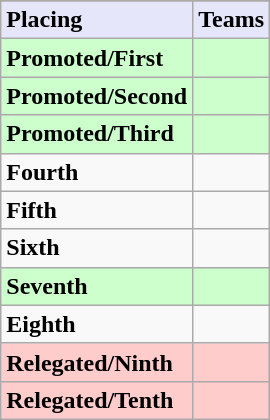<table class=wikitable>
<tr>
</tr>
<tr style="background: #E6E6FA;">
<td><strong>Placing</strong></td>
<td colspan=2 style="text-align:center"><strong>Teams</strong></td>
</tr>
<tr style="background: #ccffcc;">
<td><strong>Promoted/First</strong></td>
<td colspan=2><strong></strong></td>
</tr>
<tr style="background: #ccffcc;">
<td><strong>Promoted/Second</strong></td>
<td colspan=2><strong></strong></td>
</tr>
<tr style="background: #ccffcc;">
<td><strong>Promoted/Third</strong></td>
<td colspan=2><strong></strong></td>
</tr>
<tr>
<td><strong>Fourth</strong></td>
<td colspan=2></td>
</tr>
<tr>
<td><strong>Fifth</strong></td>
<td></td>
</tr>
<tr>
<td><strong>Sixth</strong></td>
<td></td>
</tr>
<tr style="background: #ccffcc;">
<td><strong>Seventh</strong></td>
<td><strong></strong></td>
</tr>
<tr>
<td><strong>Eighth</strong></td>
<td></td>
</tr>
<tr style="background: #ffcccc;">
<td><strong>Relegated/Ninth</strong></td>
<td><em></em></td>
</tr>
<tr style="background: #ffcccc;">
<td><strong>Relegated/Tenth</strong></td>
<td><em></em></td>
</tr>
</table>
